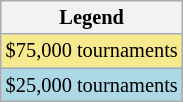<table class="wikitable" style="font-size:85%">
<tr>
<th>Legend</th>
</tr>
<tr style="background:#f7e98e;">
<td>$75,000  tournaments</td>
</tr>
<tr style="background:lightblue;">
<td>$25,000 tournaments</td>
</tr>
</table>
